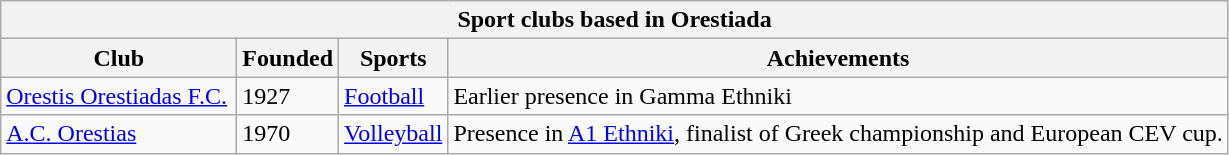<table class="wikitable">
<tr>
<th colspan="4">Sport clubs based in Orestiada</th>
</tr>
<tr>
<th width="150">Club</th>
<th>Founded</th>
<th>Sports</th>
<th>Achievements</th>
</tr>
<tr>
<td><a href='#'>Orestis Orestiadas F.C.</a></td>
<td>1927</td>
<td><a href='#'>Football</a></td>
<td>Earlier presence in Gamma Ethniki</td>
</tr>
<tr>
<td><a href='#'>A.C. Orestias</a></td>
<td>1970</td>
<td><a href='#'>Volleyball</a></td>
<td>Presence in <a href='#'>A1 Ethniki</a>, finalist of Greek championship and European CEV cup.</td>
</tr>
</table>
